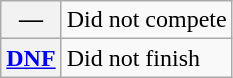<table class="wikitable">
<tr>
<th scope="row">—</th>
<td>Did not compete</td>
</tr>
<tr>
<th scope="row"><a href='#'>DNF</a></th>
<td>Did not finish</td>
</tr>
</table>
